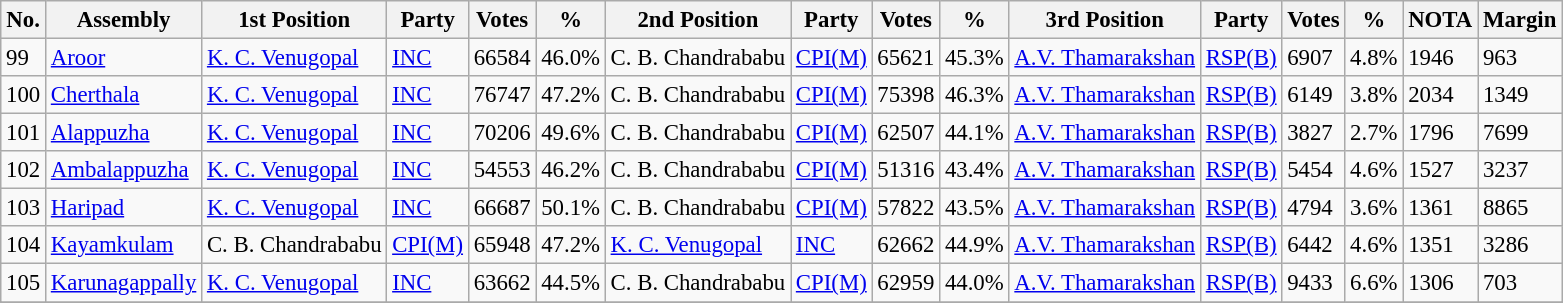<table class="wikitable sortable" style="font-size: 95%;">
<tr>
<th>No.</th>
<th>Assembly</th>
<th>1st Position</th>
<th>Party</th>
<th>Votes</th>
<th>%</th>
<th>2nd Position</th>
<th>Party</th>
<th>Votes</th>
<th>%</th>
<th>3rd Position</th>
<th>Party</th>
<th>Votes</th>
<th>%</th>
<th>NOTA</th>
<th>Margin</th>
</tr>
<tr>
<td>99</td>
<td><a href='#'>Aroor</a></td>
<td><a href='#'>K. C. Venugopal</a></td>
<td><a href='#'>INC</a></td>
<td>66584</td>
<td>46.0%</td>
<td>C. B. Chandrababu</td>
<td><a href='#'>CPI(M)</a></td>
<td>65621</td>
<td>45.3%</td>
<td><a href='#'>A.V. Thamarakshan</a></td>
<td><a href='#'>RSP(B)</a></td>
<td>6907</td>
<td>4.8%</td>
<td>1946</td>
<td>963</td>
</tr>
<tr>
<td>100</td>
<td><a href='#'>Cherthala</a></td>
<td><a href='#'>K. C. Venugopal</a></td>
<td><a href='#'>INC</a></td>
<td>76747</td>
<td>47.2%</td>
<td>C. B. Chandrababu</td>
<td><a href='#'>CPI(M)</a></td>
<td>75398</td>
<td>46.3%</td>
<td><a href='#'>A.V. Thamarakshan</a></td>
<td><a href='#'>RSP(B)</a></td>
<td>6149</td>
<td>3.8%</td>
<td>2034</td>
<td>1349</td>
</tr>
<tr>
<td>101</td>
<td><a href='#'>Alappuzha</a></td>
<td><a href='#'>K. C. Venugopal</a></td>
<td><a href='#'>INC</a></td>
<td>70206</td>
<td>49.6%</td>
<td>C. B. Chandrababu</td>
<td><a href='#'>CPI(M)</a></td>
<td>62507</td>
<td>44.1%</td>
<td><a href='#'>A.V. Thamarakshan</a></td>
<td><a href='#'>RSP(B)</a></td>
<td>3827</td>
<td>2.7%</td>
<td>1796</td>
<td>7699</td>
</tr>
<tr>
<td>102</td>
<td><a href='#'>Ambalappuzha</a></td>
<td><a href='#'>K. C. Venugopal</a></td>
<td><a href='#'>INC</a></td>
<td>54553</td>
<td>46.2%</td>
<td>C. B. Chandrababu</td>
<td><a href='#'>CPI(M)</a></td>
<td>51316</td>
<td>43.4%</td>
<td><a href='#'>A.V. Thamarakshan</a></td>
<td><a href='#'>RSP(B)</a></td>
<td>5454</td>
<td>4.6%</td>
<td>1527</td>
<td>3237</td>
</tr>
<tr>
<td>103</td>
<td><a href='#'>Haripad</a></td>
<td><a href='#'>K. C. Venugopal</a></td>
<td><a href='#'>INC</a></td>
<td>66687</td>
<td>50.1%</td>
<td>C. B. Chandrababu</td>
<td><a href='#'>CPI(M)</a></td>
<td>57822</td>
<td>43.5%</td>
<td><a href='#'>A.V. Thamarakshan</a></td>
<td><a href='#'>RSP(B)</a></td>
<td>4794</td>
<td>3.6%</td>
<td>1361</td>
<td>8865</td>
</tr>
<tr>
<td>104</td>
<td><a href='#'>Kayamkulam</a></td>
<td>C. B. Chandrababu</td>
<td><a href='#'>CPI(M)</a></td>
<td>65948</td>
<td>47.2%</td>
<td><a href='#'>K. C. Venugopal</a></td>
<td><a href='#'>INC</a></td>
<td>62662</td>
<td>44.9%</td>
<td><a href='#'>A.V. Thamarakshan</a></td>
<td><a href='#'>RSP(B)</a></td>
<td>6442</td>
<td>4.6%</td>
<td>1351</td>
<td>3286</td>
</tr>
<tr>
<td>105</td>
<td><a href='#'>Karunagappally</a></td>
<td><a href='#'>K. C. Venugopal</a></td>
<td><a href='#'>INC</a></td>
<td>63662</td>
<td>44.5%</td>
<td>C. B. Chandrababu</td>
<td><a href='#'>CPI(M)</a></td>
<td>62959</td>
<td>44.0%</td>
<td><a href='#'>A.V. Thamarakshan</a></td>
<td><a href='#'>RSP(B)</a></td>
<td>9433</td>
<td>6.6%</td>
<td>1306</td>
<td>703</td>
</tr>
<tr>
</tr>
<tr>
</tr>
</table>
